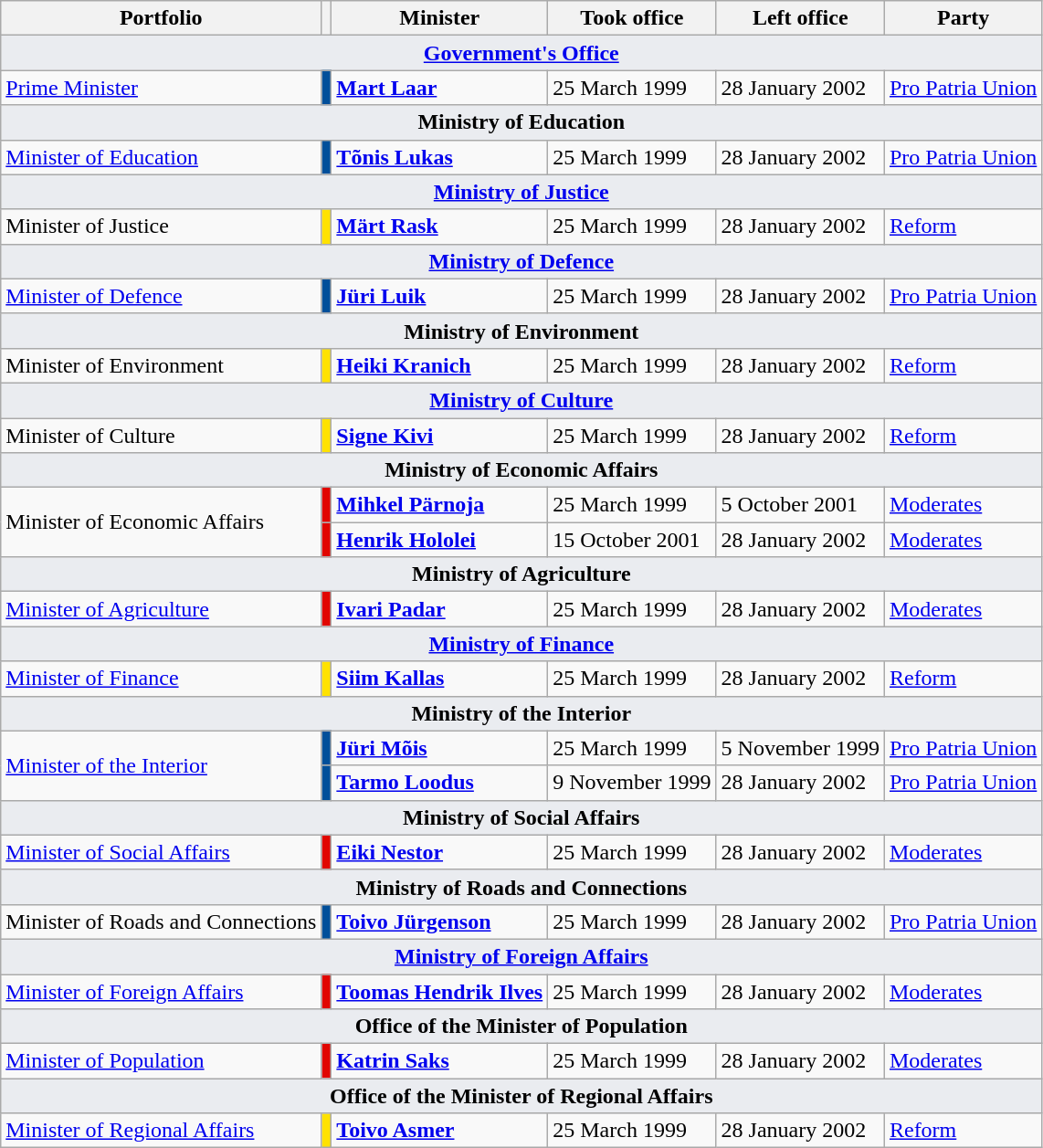<table class="wikitable">
<tr>
<th>Portfolio</th>
<th></th>
<th>Minister</th>
<th>Took office</th>
<th>Left office</th>
<th>Party</th>
</tr>
<tr>
<td colspan="6" style="background:#EAECF0; text-align: center;"><strong><a href='#'>Government's Office</a></strong></td>
</tr>
<tr>
<td><a href='#'>Prime Minister</a></td>
<td style="background:#014F9A; "></td>
<td><strong><a href='#'>Mart Laar</a></strong></td>
<td>25 March 1999</td>
<td>28 January 2002</td>
<td><a href='#'>Pro Patria Union</a></td>
</tr>
<tr>
<td colspan="6" style="background:#EAECF0; text-align: center;"><strong>Ministry of Education</strong></td>
</tr>
<tr>
<td><a href='#'>Minister of Education</a></td>
<td style="background:#014F9A; "></td>
<td><strong><a href='#'>Tõnis Lukas</a></strong></td>
<td>25 March 1999</td>
<td>28 January 2002</td>
<td><a href='#'>Pro Patria Union</a></td>
</tr>
<tr>
<td colspan="6" style="background:#EAECF0; text-align: center;"><strong><a href='#'>Ministry of Justice</a></strong></td>
</tr>
<tr>
<td>Minister of Justice</td>
<td style="background:#FFE200; "></td>
<td><strong><a href='#'>Märt Rask</a></strong></td>
<td>25 March 1999</td>
<td>28 January 2002</td>
<td><a href='#'>Reform</a></td>
</tr>
<tr>
<td colspan="6" style="background:#EAECF0; text-align: center;"><strong><a href='#'>Ministry of Defence</a></strong></td>
</tr>
<tr>
<td><a href='#'>Minister of Defence</a></td>
<td style="background:#014F9A; "></td>
<td><strong><a href='#'>Jüri Luik</a></strong></td>
<td>25 March 1999</td>
<td>28 January 2002</td>
<td><a href='#'>Pro Patria Union</a></td>
</tr>
<tr>
<td colspan="6" style="background:#EAECF0; text-align: center;"><strong>Ministry of Environment</strong></td>
</tr>
<tr>
<td>Minister of Environment</td>
<td style="background:#FFE200; "></td>
<td><strong><a href='#'>Heiki Kranich</a></strong></td>
<td>25 March 1999</td>
<td>28 January 2002</td>
<td><a href='#'>Reform</a></td>
</tr>
<tr>
<td colspan="6" style="background:#EAECF0; text-align: center;"><strong><a href='#'>Ministry of Culture</a></strong></td>
</tr>
<tr>
<td>Minister of Culture</td>
<td style="background:#FFE200; "></td>
<td><strong><a href='#'>Signe Kivi</a></strong></td>
<td>25 March 1999</td>
<td>28 January 2002</td>
<td><a href='#'>Reform</a></td>
</tr>
<tr>
<td colspan="6" style="background:#EAECF0; text-align: center;"><strong>Ministry of Economic Affairs</strong></td>
</tr>
<tr>
<td rowspan="2">Minister of Economic Affairs</td>
<td style="background:#E10600; "></td>
<td><strong><a href='#'>Mihkel Pärnoja</a></strong></td>
<td>25 March 1999</td>
<td>5 October 2001</td>
<td><a href='#'>Moderates</a></td>
</tr>
<tr>
<td style="background:#E10600; "></td>
<td><strong><a href='#'>Henrik Hololei</a></strong></td>
<td>15 October 2001</td>
<td>28 January 2002</td>
<td><a href='#'>Moderates</a></td>
</tr>
<tr>
<td colspan="6" style="background:#EAECF0; text-align: center;"><strong>Ministry of Agriculture</strong></td>
</tr>
<tr>
<td rowspan="1"><a href='#'>Minister of Agriculture</a></td>
<td style="background:#E10600; "></td>
<td><strong><a href='#'>Ivari Padar</a></strong></td>
<td>25 March 1999</td>
<td>28 January 2002</td>
<td><a href='#'>Moderates</a></td>
</tr>
<tr>
<td colspan="6" style="background:#EAECF0; text-align: center;"><strong><a href='#'>Ministry of Finance</a></strong></td>
</tr>
<tr>
<td><a href='#'>Minister of Finance</a></td>
<td style="background:#FFE200; "></td>
<td><strong><a href='#'>Siim Kallas</a></strong></td>
<td>25 March 1999</td>
<td>28 January 2002</td>
<td><a href='#'>Reform</a></td>
</tr>
<tr>
<td colspan="6" style="background:#EAECF0; text-align: center;"><strong>Ministry of the Interior</strong></td>
</tr>
<tr>
<td rowspan="2"><a href='#'>Minister of the Interior</a></td>
<td style="background:#014F9A; "></td>
<td><strong><a href='#'>Jüri Mõis</a></strong></td>
<td>25 March 1999</td>
<td>5 November 1999</td>
<td><a href='#'>Pro Patria Union</a></td>
</tr>
<tr>
<td style="background:#014F9A; "></td>
<td><strong><a href='#'>Tarmo Loodus</a></strong></td>
<td>9 November 1999</td>
<td>28 January 2002</td>
<td><a href='#'>Pro Patria Union</a></td>
</tr>
<tr>
<td colspan="6" style="background:#EAECF0; text-align: center;"><strong>Ministry of Social Affairs</strong></td>
</tr>
<tr>
<td><a href='#'>Minister of Social Affairs</a></td>
<td style="background:#E10600; "></td>
<td><strong><a href='#'>Eiki Nestor</a></strong></td>
<td>25 March 1999</td>
<td>28 January 2002</td>
<td><a href='#'>Moderates</a></td>
</tr>
<tr>
<td colspan="6" style="background:#EAECF0; text-align: center;"><strong>Ministry of Roads and Connections</strong></td>
</tr>
<tr>
<td>Minister of Roads and Connections</td>
<td style="background:#014F9A; "></td>
<td><strong><a href='#'>Toivo Jürgenson</a></strong></td>
<td>25 March 1999</td>
<td>28 January 2002</td>
<td><a href='#'>Pro Patria Union</a></td>
</tr>
<tr>
<td colspan="6" style="background:#EAECF0; text-align: center;"><strong><a href='#'>Ministry of Foreign Affairs</a></strong></td>
</tr>
<tr>
<td><a href='#'>Minister of Foreign Affairs</a></td>
<td style="background:#E10600; "></td>
<td><strong><a href='#'>Toomas Hendrik Ilves</a></strong></td>
<td>25 March 1999</td>
<td>28 January 2002</td>
<td><a href='#'>Moderates</a></td>
</tr>
<tr>
<td colspan="6" style="background:#EAECF0; text-align: center;"><strong>Office of the Minister of Population</strong></td>
</tr>
<tr>
<td><a href='#'>Minister of Population</a></td>
<td style="background:#E10600; "></td>
<td><strong><a href='#'>Katrin Saks</a></strong></td>
<td>25 March 1999</td>
<td>28 January 2002</td>
<td><a href='#'>Moderates</a></td>
</tr>
<tr>
<td colspan="6" style="background:#EAECF0; text-align: center;"><strong>Office of the Minister of Regional Affairs</strong></td>
</tr>
<tr>
<td><a href='#'>Minister of Regional Affairs</a></td>
<td style="background:#FFE200; "></td>
<td><strong><a href='#'>Toivo Asmer</a></strong></td>
<td>25 March 1999</td>
<td>28 January 2002</td>
<td><a href='#'>Reform</a></td>
</tr>
</table>
